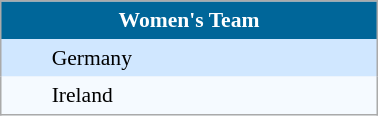<table align=center cellpadding="4" cellspacing="0" style="background: #f9f9f9; border: 1px #aaa solid; border-collapse: collapse; font-size: 90%;" width=20%>
<tr align=center bgcolor=#006699 style="color:white;">
<th width=100% colspan=2>Women's Team</th>
</tr>
<tr align=center bgcolor=#D0E7FF>
<td></td>
<td align=left> Germany</td>
</tr>
<tr align=center bgcolor=#F5FAFF>
<td></td>
<td align=left> Ireland</td>
</tr>
</table>
